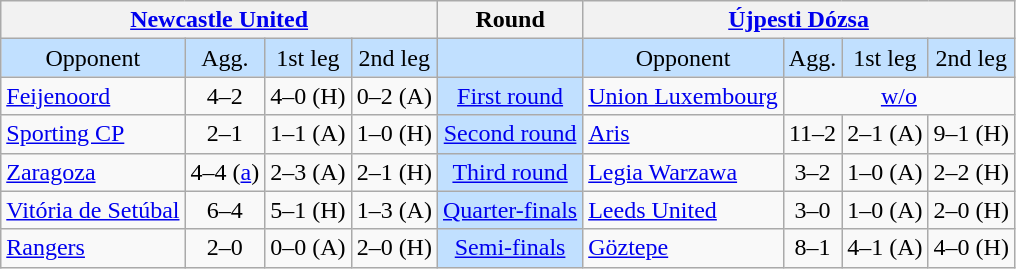<table class="wikitable" style="text-align:center">
<tr>
<th colspan=4><a href='#'>Newcastle United</a></th>
<th>Round</th>
<th colspan=4><a href='#'>Újpesti Dózsa</a></th>
</tr>
<tr style="background:#c1e0ff">
<td>Opponent</td>
<td>Agg.</td>
<td>1st leg</td>
<td>2nd leg</td>
<td></td>
<td>Opponent</td>
<td>Agg.</td>
<td>1st leg</td>
<td>2nd leg</td>
</tr>
<tr>
<td align=left> <a href='#'>Feijenoord</a></td>
<td>4–2</td>
<td>4–0 (H)</td>
<td>0–2 (A)</td>
<td style="background:#c1e0ff;"><a href='#'>First round</a></td>
<td align=left> <a href='#'>Union Luxembourg</a></td>
<td colspan=3><a href='#'>w/o</a></td>
</tr>
<tr>
<td align=left> <a href='#'>Sporting CP</a></td>
<td>2–1</td>
<td>1–1 (A)</td>
<td>1–0 (H)</td>
<td style="background:#c1e0ff;"><a href='#'>Second round</a></td>
<td align=left> <a href='#'>Aris</a></td>
<td>11–2</td>
<td>2–1 (A)</td>
<td>9–1 (H)</td>
</tr>
<tr>
<td align=left> <a href='#'>Zaragoza</a></td>
<td>4–4 (<a href='#'>a</a>)</td>
<td>2–3 (A)</td>
<td>2–1 (H)</td>
<td style="background:#c1e0ff;"><a href='#'>Third round</a></td>
<td align=left> <a href='#'>Legia Warzawa</a></td>
<td>3–2</td>
<td>1–0 (A)</td>
<td>2–2 (H)</td>
</tr>
<tr>
<td align=left> <a href='#'>Vitória de Setúbal</a></td>
<td>6–4</td>
<td>5–1 (H)</td>
<td>1–3 (A)</td>
<td style="background:#c1e0ff;"><a href='#'>Quarter-finals</a></td>
<td align=left> <a href='#'>Leeds United</a></td>
<td>3–0</td>
<td>1–0 (A)</td>
<td>2–0 (H)</td>
</tr>
<tr>
<td align=left> <a href='#'>Rangers</a></td>
<td>2–0</td>
<td>0–0 (A)</td>
<td>2–0 (H)</td>
<td style="background:#c1e0ff;"><a href='#'>Semi-finals</a></td>
<td align=left> <a href='#'>Göztepe</a></td>
<td>8–1</td>
<td>4–1 (A)</td>
<td>4–0 (H)</td>
</tr>
</table>
